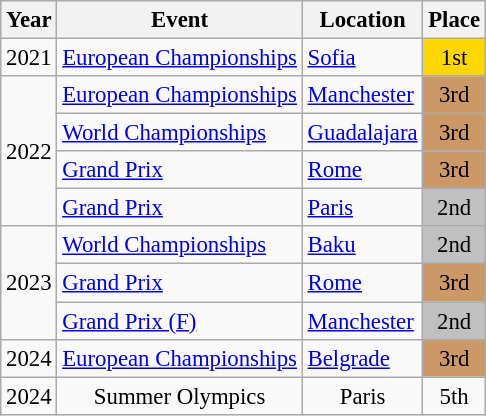<table class="wikitable" style="text-align:center; font-size:95%;">
<tr>
<th align=center>Year</th>
<th>Event</th>
<th>Location</th>
<th>Place</th>
</tr>
<tr>
<td>2021</td>
<td align="left"><a href='#'>European Championships</a></td>
<td align="left"> <a href='#'>Sofia</a></td>
<td align="center" bgcolor="gold">1st</td>
</tr>
<tr>
<td rowspan="4">2022</td>
<td align="left"><a href='#'>European Championships</a></td>
<td align="left"> <a href='#'>Manchester</a></td>
<td align="center" bgcolor="cc9966">3rd</td>
</tr>
<tr>
<td align="left"><a href='#'>World Championships</a></td>
<td align="left"> <a href='#'>Guadalajara</a></td>
<td align="center" bgcolor="cc9966">3rd</td>
</tr>
<tr>
<td align="left"><a href='#'>Grand Prix</a></td>
<td align="left"> <a href='#'>Rome</a></td>
<td align="center" bgcolor="cc9966">3rd</td>
</tr>
<tr>
<td align="left"><a href='#'>Grand Prix</a></td>
<td align="left"> <a href='#'>Paris</a></td>
<td align="center" bgcolor="silver">2nd</td>
</tr>
<tr>
<td rowspan="3">2023</td>
<td align="left"><a href='#'>World Championships</a></td>
<td align="left"> <a href='#'>Baku</a></td>
<td align="center" bgcolor="silver">2nd</td>
</tr>
<tr>
<td align="left"><a href='#'>Grand Prix</a></td>
<td align="left"> <a href='#'>Rome</a></td>
<td align="center" bgcolor="cc9966">3rd</td>
</tr>
<tr>
<td align="left"><a href='#'>Grand Prix (F)</a></td>
<td align="left"> <a href='#'>Manchester</a></td>
<td align="center" bgcolor="silver">2nd</td>
</tr>
<tr>
<td>2024</td>
<td align="left"><a href='#'>European Championships</a></td>
<td align="left"> <a href='#'>Belgrade</a></td>
<td align="center" bgcolor="cc9966">3rd</td>
</tr>
<tr>
<td>2024</td>
<td>Summer Olympics</td>
<td>Paris</td>
<td>5th</td>
</tr>
</table>
